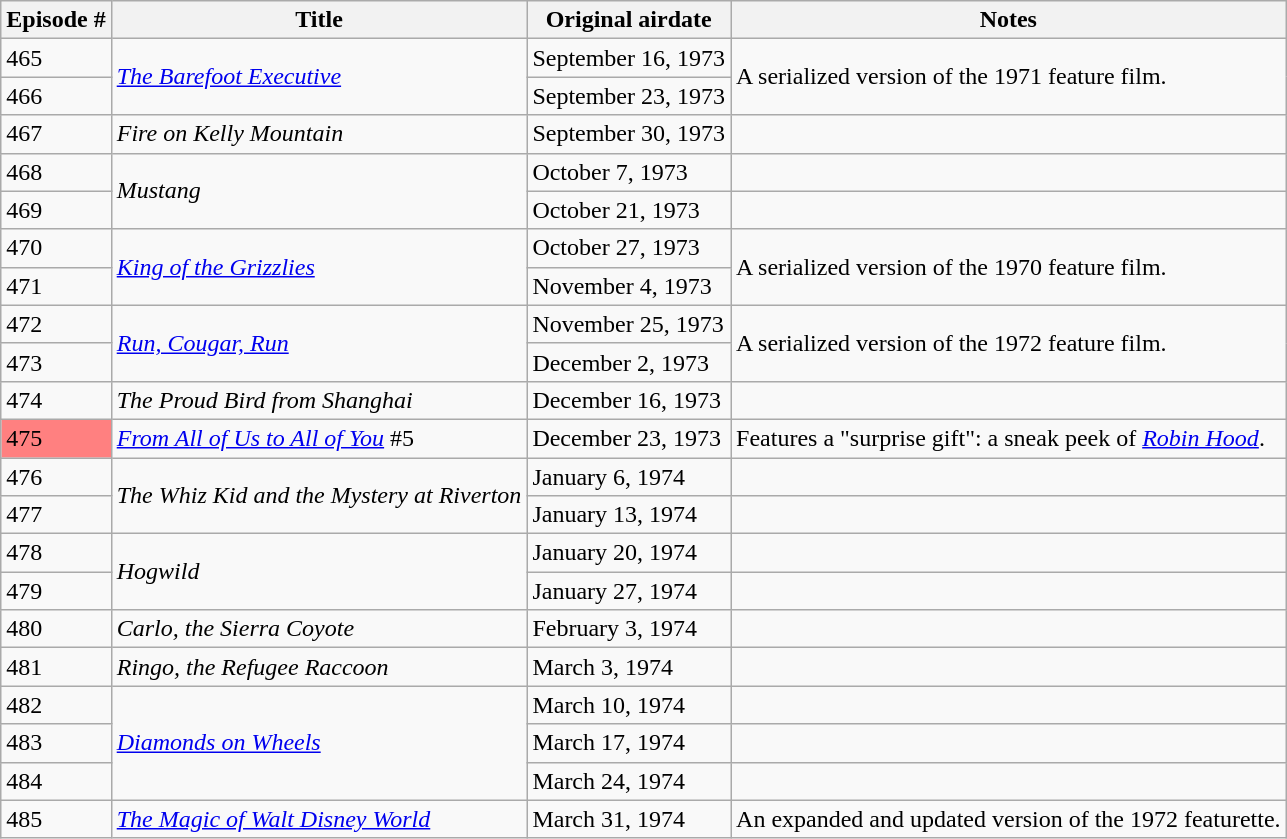<table class="wikitable sortable">
<tr>
<th>Episode #</th>
<th>Title</th>
<th>Original airdate</th>
<th>Notes</th>
</tr>
<tr>
<td>465</td>
<td rowspan="2"><em><a href='#'>The Barefoot Executive</a></em></td>
<td>September 16, 1973</td>
<td rowspan="2">A serialized version of the 1971 feature film.</td>
</tr>
<tr>
<td>466</td>
<td>September 23, 1973</td>
</tr>
<tr>
<td>467</td>
<td><em>Fire on Kelly Mountain</em></td>
<td>September 30, 1973</td>
<td></td>
</tr>
<tr>
<td>468</td>
<td rowspan="2"><em>Mustang</em></td>
<td>October 7, 1973</td>
<td></td>
</tr>
<tr>
<td>469</td>
<td>October 21, 1973</td>
<td></td>
</tr>
<tr>
<td>470</td>
<td rowspan="2"><em><a href='#'>King of the Grizzlies</a></em></td>
<td>October 27, 1973</td>
<td rowspan="2">A serialized version of the 1970 feature film.</td>
</tr>
<tr>
<td>471</td>
<td>November 4, 1973</td>
</tr>
<tr>
<td>472</td>
<td rowspan="2"><em><a href='#'>Run, Cougar, Run</a></em></td>
<td>November 25, 1973</td>
<td rowspan="2">A serialized version of the 1972 feature film.</td>
</tr>
<tr>
<td>473</td>
<td>December 2, 1973</td>
</tr>
<tr>
<td>474</td>
<td><em>The Proud Bird from Shanghai</em></td>
<td>December 16, 1973</td>
<td></td>
</tr>
<tr>
<td style="background:#ff8080;">475</td>
<td><em><a href='#'>From All of Us to All of You</a></em> #5</td>
<td>December 23, 1973</td>
<td>Features a "surprise gift": a sneak peek of <em><a href='#'>Robin Hood</a></em>.</td>
</tr>
<tr>
<td>476</td>
<td rowspan="2"><em>The Whiz Kid and the Mystery at Riverton</em></td>
<td>January 6, 1974</td>
<td></td>
</tr>
<tr>
<td>477</td>
<td>January 13, 1974</td>
<td></td>
</tr>
<tr>
<td>478</td>
<td rowspan="2"><em>Hogwild</em></td>
<td>January 20, 1974</td>
<td></td>
</tr>
<tr>
<td>479</td>
<td>January 27, 1974</td>
<td></td>
</tr>
<tr>
<td>480</td>
<td><em>Carlo, the Sierra Coyote</em></td>
<td>February 3, 1974</td>
<td></td>
</tr>
<tr>
<td>481</td>
<td><em>Ringo, the Refugee Raccoon</em></td>
<td>March 3, 1974</td>
<td></td>
</tr>
<tr>
<td>482</td>
<td rowspan="3"><em><a href='#'>Diamonds on Wheels</a></em></td>
<td>March 10, 1974</td>
<td></td>
</tr>
<tr>
<td>483</td>
<td>March 17, 1974</td>
<td></td>
</tr>
<tr>
<td>484</td>
<td>March 24, 1974</td>
<td></td>
</tr>
<tr>
<td>485</td>
<td><em><a href='#'>The Magic of Walt Disney World</a></em></td>
<td>March 31, 1974</td>
<td>An expanded and updated version of the 1972 featurette.</td>
</tr>
</table>
